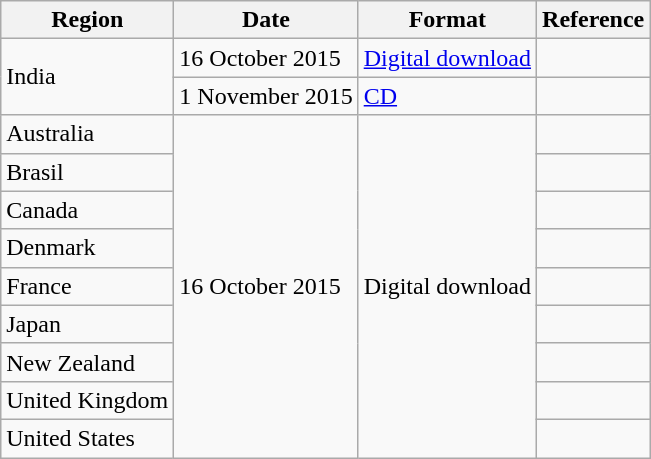<table class="wikitable">
<tr>
<th>Region</th>
<th>Date</th>
<th>Format</th>
<th>Reference</th>
</tr>
<tr>
<td rowspan="2">India</td>
<td>16 October 2015</td>
<td><a href='#'>Digital download</a></td>
<td></td>
</tr>
<tr>
<td>1 November 2015</td>
<td><a href='#'>CD</a></td>
<td></td>
</tr>
<tr>
<td>Australia</td>
<td rowspan="9">16 October 2015</td>
<td rowspan="9">Digital download</td>
<td></td>
</tr>
<tr>
<td>Brasil</td>
<td></td>
</tr>
<tr>
<td>Canada</td>
<td></td>
</tr>
<tr>
<td>Denmark</td>
<td></td>
</tr>
<tr>
<td>France</td>
<td></td>
</tr>
<tr>
<td>Japan</td>
<td></td>
</tr>
<tr>
<td>New Zealand</td>
<td></td>
</tr>
<tr>
<td>United Kingdom</td>
<td></td>
</tr>
<tr>
<td>United States</td>
<td></td>
</tr>
</table>
